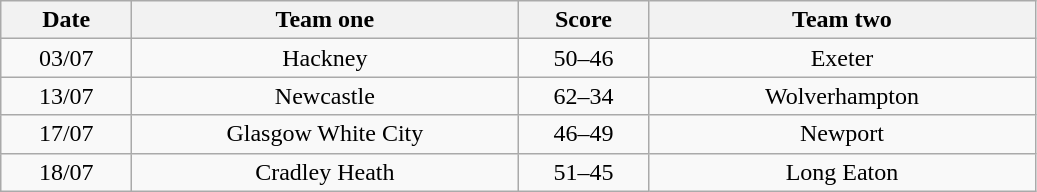<table class="wikitable" style="text-align: center">
<tr>
<th width=80>Date</th>
<th width=250>Team one</th>
<th width=80>Score</th>
<th width=250>Team two</th>
</tr>
<tr>
<td>03/07</td>
<td>Hackney</td>
<td>50–46</td>
<td>Exeter</td>
</tr>
<tr>
<td>13/07</td>
<td>Newcastle</td>
<td>62–34</td>
<td>Wolverhampton</td>
</tr>
<tr>
<td>17/07</td>
<td>Glasgow White City</td>
<td>46–49</td>
<td>Newport</td>
</tr>
<tr>
<td>18/07</td>
<td>Cradley Heath</td>
<td>51–45</td>
<td>Long Eaton</td>
</tr>
</table>
